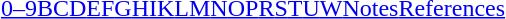<table id="toc" class="toc" summary="Class" align="center" style="text-align:center;">
<tr>
<th></th>
</tr>
<tr>
<td><a href='#'>0–9</a><a href='#'>B</a><a href='#'>C</a><a href='#'>D</a><a href='#'>E</a><a href='#'>F</a><a href='#'>G</a><a href='#'>H</a><a href='#'>I</a><a href='#'>K</a><a href='#'>L</a><a href='#'>M</a><a href='#'>N</a><a href='#'>O</a><a href='#'>P</a><a href='#'>R</a><a href='#'>S</a><a href='#'>T</a><a href='#'>U</a><a href='#'>W</a><a href='#'>Notes</a><a href='#'>References</a></td>
</tr>
</table>
